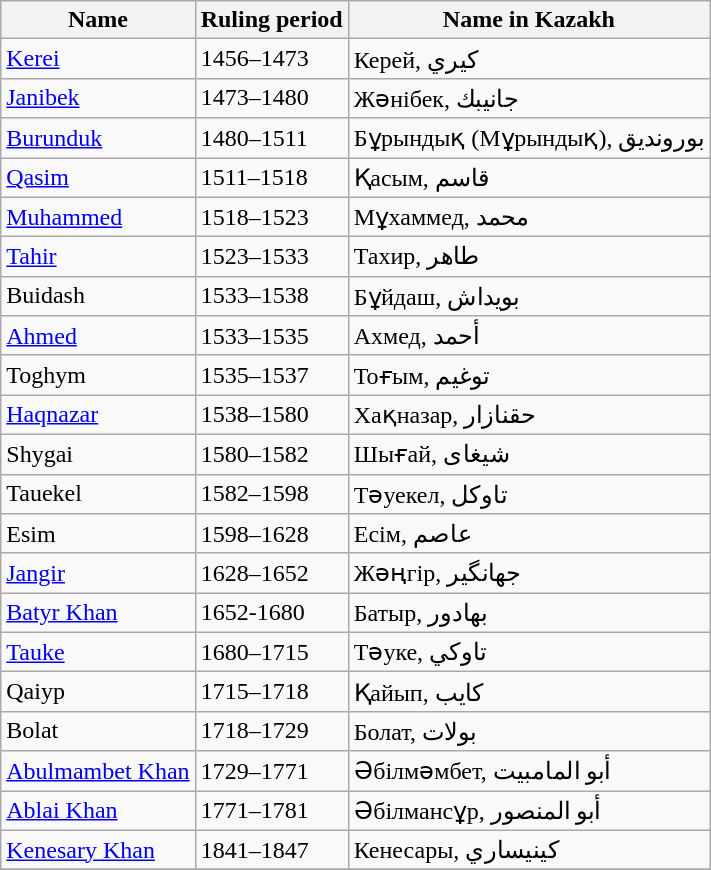<table class="wikitable" border="1">
<tr>
<th>Name</th>
<th>Ruling period</th>
<th>Name in Kazakh</th>
</tr>
<tr>
<td><a href='#'>Kerei</a></td>
<td>1456–1473</td>
<td>Керей, كيري</td>
</tr>
<tr>
<td><a href='#'>Janibek</a></td>
<td>1473–1480</td>
<td>Жәнібек, جانيبك</td>
</tr>
<tr>
<td><a href='#'>Burunduk</a></td>
<td>1480–1511</td>
<td>Бұрындық (Мұрындық), بورونديق</td>
</tr>
<tr>
<td><a href='#'>Qasim</a></td>
<td>1511–1518</td>
<td>Қасым, قاسم</td>
</tr>
<tr>
<td><a href='#'>Muhammed</a></td>
<td>1518–1523</td>
<td>Мұхаммед, محمد</td>
</tr>
<tr>
<td><a href='#'>Tahir</a></td>
<td>1523–1533</td>
<td>Тахир, طاهر</td>
</tr>
<tr>
<td>Buidash</td>
<td>1533–1538</td>
<td>Бұйдаш, بويداش</td>
</tr>
<tr>
<td><a href='#'>Ahmed</a></td>
<td>1533–1535</td>
<td>Ахмед, أحمد</td>
</tr>
<tr>
<td>Toghym</td>
<td>1535–1537</td>
<td>Тоғым, توغيم</td>
</tr>
<tr>
<td><a href='#'>Haqnazar</a></td>
<td>1538–1580</td>
<td>Хақназар, حقنازار</td>
</tr>
<tr>
<td>Shygai</td>
<td>1580–1582</td>
<td>Шығай, شیغای</td>
</tr>
<tr>
<td>Tauekel</td>
<td>1582–1598</td>
<td>Тәуекел, تاوكل</td>
</tr>
<tr>
<td>Esim</td>
<td>1598–1628</td>
<td>Есім, عاصم</td>
</tr>
<tr>
<td><a href='#'>Jangir</a></td>
<td>1628–1652</td>
<td>Жәңгір, جهانگیر</td>
</tr>
<tr>
<td><a href='#'>Batyr Khan</a></td>
<td>1652-1680</td>
<td>Батыр, بهادور</td>
</tr>
<tr>
<td><a href='#'>Tauke</a></td>
<td>1680–1715</td>
<td>Тәуке, تاوكي</td>
</tr>
<tr>
<td>Qaiyp</td>
<td>1715–1718</td>
<td>Қайып, كايب</td>
</tr>
<tr>
<td>Bolat</td>
<td>1718–1729</td>
<td>Болат, بولات</td>
</tr>
<tr>
<td><a href='#'>Abulmambet Khan</a></td>
<td>1729–1771</td>
<td>Әбілмәмбет, أبو المامبيت</td>
</tr>
<tr>
<td><a href='#'>Ablai Khan</a></td>
<td>1771–1781</td>
<td>Әбілмансұр, أبو المنصور</td>
</tr>
<tr>
<td><a href='#'>Kenesary Khan</a></td>
<td>1841–1847</td>
<td>Кенесары, كينيساري</td>
</tr>
<tr>
</tr>
</table>
